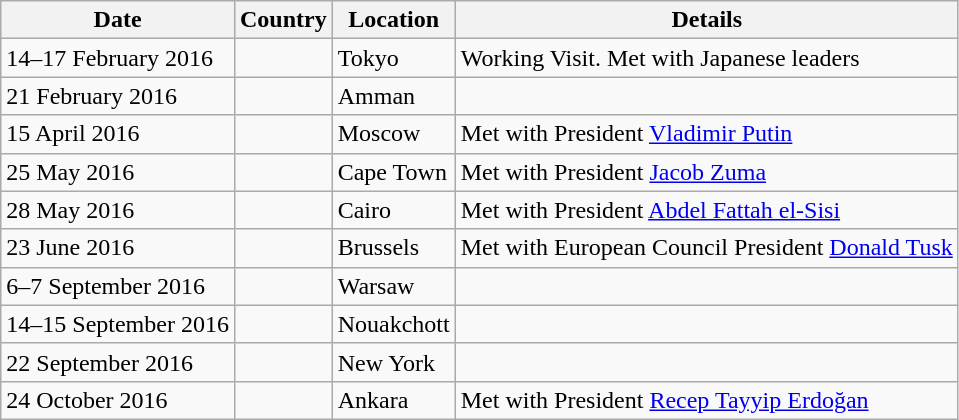<table class="wikitable">
<tr>
<th>Date</th>
<th>Country</th>
<th>Location</th>
<th>Details</th>
</tr>
<tr>
<td>14–17 February 2016</td>
<td></td>
<td>Tokyo</td>
<td>Working Visit. Met with Japanese leaders</td>
</tr>
<tr>
<td>21 February 2016</td>
<td></td>
<td>Amman</td>
<td></td>
</tr>
<tr>
<td>15 April 2016</td>
<td></td>
<td>Moscow</td>
<td>Met with President <a href='#'>Vladimir Putin</a></td>
</tr>
<tr>
<td>25 May 2016</td>
<td></td>
<td>Cape Town</td>
<td>Met with President <a href='#'>Jacob Zuma</a></td>
</tr>
<tr>
<td>28 May 2016</td>
<td></td>
<td>Cairo</td>
<td>Met with President <a href='#'>Abdel Fattah el-Sisi</a></td>
</tr>
<tr>
<td>23 June 2016</td>
<td></td>
<td>Brussels</td>
<td>Met with European Council President <a href='#'>Donald Tusk</a></td>
</tr>
<tr>
<td>6–7 September 2016</td>
<td></td>
<td>Warsaw</td>
<td></td>
</tr>
<tr>
<td>14–15 September 2016</td>
<td></td>
<td>Nouakchott</td>
<td></td>
</tr>
<tr>
<td>22 September 2016</td>
<td></td>
<td>New York</td>
<td></td>
</tr>
<tr>
<td>24 October 2016</td>
<td></td>
<td>Ankara</td>
<td>Met with President <a href='#'>Recep Tayyip Erdoğan</a></td>
</tr>
</table>
